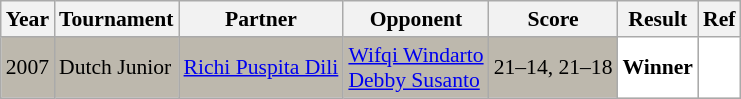<table class="sortable wikitable" style="font-size: 90%;">
<tr>
<th>Year</th>
<th>Tournament</th>
<th>Partner</th>
<th>Opponent</th>
<th>Score</th>
<th>Result</th>
<th>Ref</th>
</tr>
<tr style="background:#BDB8AD">
<td align="center">2007</td>
<td align="left">Dutch Junior</td>
<td align="left"> <a href='#'>Richi Puspita Dili</a></td>
<td align="left"> <a href='#'>Wifqi Windarto</a> <br>  <a href='#'>Debby Susanto</a></td>
<td align="left">21–14, 21–18</td>
<td style="text-align:left; background:white"> <strong>Winner</strong></td>
<td style="text-align:center; background:white"></td>
</tr>
</table>
